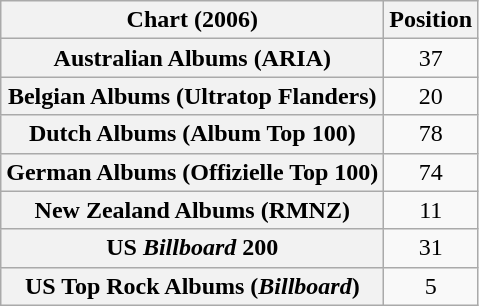<table class="wikitable sortable plainrowheaders" style="text-align:center">
<tr>
<th scope="col">Chart (2006)</th>
<th scope="col">Position</th>
</tr>
<tr>
<th scope="row">Australian Albums (ARIA)</th>
<td>37</td>
</tr>
<tr>
<th scope="row">Belgian Albums (Ultratop Flanders)</th>
<td>20</td>
</tr>
<tr>
<th scope="row">Dutch Albums (Album Top 100)</th>
<td>78</td>
</tr>
<tr>
<th scope="row">German Albums (Offizielle Top 100)</th>
<td>74</td>
</tr>
<tr>
<th scope="row">New Zealand Albums (RMNZ)</th>
<td>11</td>
</tr>
<tr>
<th scope="row">US <em>Billboard</em> 200</th>
<td>31</td>
</tr>
<tr>
<th scope="row">US Top Rock Albums (<em>Billboard</em>)</th>
<td>5</td>
</tr>
</table>
